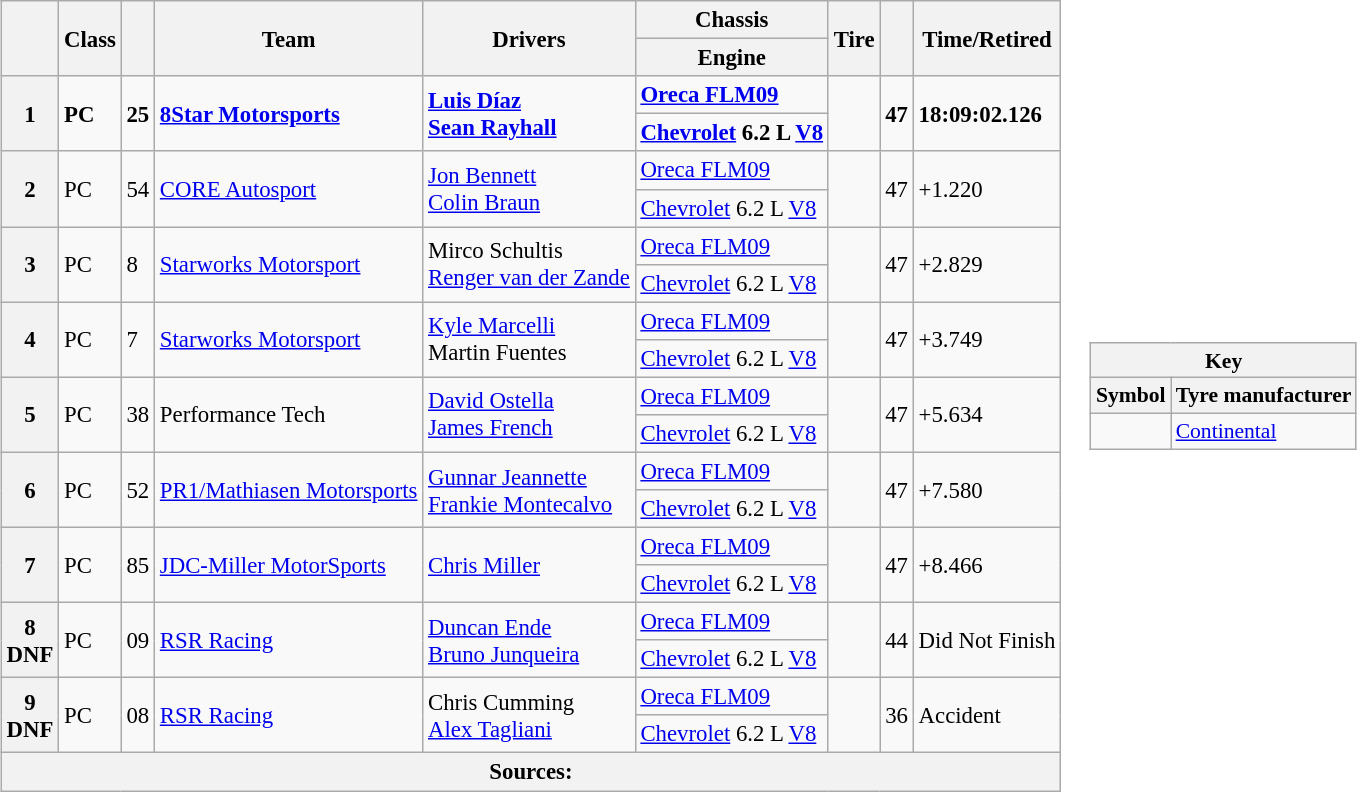<table>
<tr>
<td><br><table class="wikitable" style="font-size: 95%;">
<tr>
<th rowspan="2"></th>
<th rowspan="2">Class</th>
<th rowspan="2" class="unsortable"></th>
<th rowspan="2" class="unsortable">Team</th>
<th rowspan="2" class="unsortable">Drivers</th>
<th scope="col" class="unsortable">Chassis</th>
<th rowspan="2">Tire</th>
<th rowspan="2" class="unsortable"></th>
<th rowspan="2">Time/Retired</th>
</tr>
<tr>
<th>Engine</th>
</tr>
<tr style="font-weight:bold">
<th rowspan="2">1</th>
<td rowspan="2">PC</td>
<td rowspan="2">25</td>
<td rowspan="2"> <a href='#'>8Star Motorsports</a></td>
<td rowspan="2"> <a href='#'>Luis Díaz</a><br> <a href='#'>Sean Rayhall</a></td>
<td><a href='#'>Oreca FLM09</a></td>
<td rowspan="2"></td>
<td rowspan="2">47</td>
<td rowspan="2">18:09:02.126</td>
</tr>
<tr style="font-weight:bold">
<td><a href='#'>Chevrolet</a> 6.2 L <a href='#'>V8</a></td>
</tr>
<tr>
<th rowspan="2">2</th>
<td rowspan="2">PC</td>
<td rowspan="2">54</td>
<td rowspan="2"> <a href='#'>CORE Autosport</a></td>
<td rowspan="2"> <a href='#'>Jon Bennett</a><br> <a href='#'>Colin Braun</a></td>
<td><a href='#'>Oreca FLM09</a></td>
<td rowspan="2"></td>
<td rowspan="2">47</td>
<td rowspan="2">+1.220</td>
</tr>
<tr>
<td><a href='#'>Chevrolet</a> 6.2 L <a href='#'>V8</a></td>
</tr>
<tr>
<th rowspan="2">3</th>
<td rowspan="2">PC</td>
<td rowspan="2">8</td>
<td rowspan="2"> <a href='#'>Starworks Motorsport</a></td>
<td rowspan="2"> Mirco Schultis<br> <a href='#'>Renger van der Zande</a></td>
<td><a href='#'>Oreca FLM09</a></td>
<td rowspan="2"></td>
<td rowspan="2">47</td>
<td rowspan="2">+2.829</td>
</tr>
<tr>
<td><a href='#'>Chevrolet</a> 6.2 L <a href='#'>V8</a></td>
</tr>
<tr>
<th rowspan="2">4</th>
<td rowspan="2">PC</td>
<td rowspan="2">7</td>
<td rowspan="2"> <a href='#'>Starworks Motorsport</a></td>
<td rowspan="2"> <a href='#'>Kyle Marcelli</a><br> Martin Fuentes</td>
<td><a href='#'>Oreca FLM09</a></td>
<td rowspan="2"></td>
<td rowspan="2">47</td>
<td rowspan="2">+3.749</td>
</tr>
<tr>
<td><a href='#'>Chevrolet</a> 6.2 L <a href='#'>V8</a></td>
</tr>
<tr>
<th rowspan="2">5</th>
<td rowspan="2">PC</td>
<td rowspan="2">38</td>
<td rowspan="2"> Performance Tech</td>
<td rowspan="2"> <a href='#'>David Ostella</a><br> <a href='#'>James French</a></td>
<td><a href='#'>Oreca FLM09</a></td>
<td rowspan="2"></td>
<td rowspan="2">47</td>
<td rowspan="2">+5.634</td>
</tr>
<tr>
<td><a href='#'>Chevrolet</a> 6.2 L <a href='#'>V8</a></td>
</tr>
<tr>
<th rowspan="2">6</th>
<td rowspan="2">PC</td>
<td rowspan="2">52</td>
<td rowspan="2"> <a href='#'>PR1/Mathiasen Motorsports</a></td>
<td rowspan="2"> <a href='#'>Gunnar Jeannette</a><br> <a href='#'>Frankie Montecalvo</a></td>
<td><a href='#'>Oreca FLM09</a></td>
<td rowspan="2"></td>
<td rowspan="2">47</td>
<td rowspan="2">+7.580</td>
</tr>
<tr>
<td><a href='#'>Chevrolet</a> 6.2 L <a href='#'>V8</a></td>
</tr>
<tr>
<th rowspan="2">7</th>
<td rowspan="2">PC</td>
<td rowspan="2">85</td>
<td rowspan="2"> <a href='#'>JDC-Miller MotorSports</a></td>
<td rowspan="2"> <a href='#'>Chris Miller</a></td>
<td><a href='#'>Oreca FLM09</a></td>
<td rowspan="2"></td>
<td rowspan="2">47</td>
<td rowspan="2">+8.466</td>
</tr>
<tr>
<td><a href='#'>Chevrolet</a> 6.2 L <a href='#'>V8</a></td>
</tr>
<tr>
<th rowspan="2">8<br>DNF</th>
<td rowspan="2">PC</td>
<td rowspan="2">09</td>
<td rowspan="2"> <a href='#'>RSR Racing</a></td>
<td rowspan="2"> <a href='#'>Duncan Ende</a><br> <a href='#'>Bruno Junqueira</a></td>
<td><a href='#'>Oreca FLM09</a></td>
<td rowspan="2"></td>
<td rowspan="2">44</td>
<td rowspan="2">Did Not Finish</td>
</tr>
<tr>
<td><a href='#'>Chevrolet</a> 6.2 L <a href='#'>V8</a></td>
</tr>
<tr>
<th rowspan="2">9<br>DNF</th>
<td rowspan="2">PC</td>
<td rowspan="2">08</td>
<td rowspan="2"> <a href='#'>RSR Racing</a></td>
<td rowspan="2"> Chris Cumming<br> <a href='#'>Alex Tagliani</a></td>
<td><a href='#'>Oreca FLM09</a></td>
<td rowspan="2"></td>
<td rowspan="2">36</td>
<td rowspan="2">Accident</td>
</tr>
<tr>
<td><a href='#'>Chevrolet</a> 6.2 L <a href='#'>V8</a></td>
</tr>
<tr>
<th colspan="9">Sources:</th>
</tr>
</table>
</td>
<td><br><table class="wikitable" style="margin-right:0; font-size:90%">
<tr>
<th colspan="2" scope="col">Key</th>
</tr>
<tr>
<th scope="col">Symbol</th>
<th scope="col">Tyre manufacturer</th>
</tr>
<tr>
<td></td>
<td><a href='#'>Continental</a></td>
</tr>
</table>
</td>
</tr>
</table>
